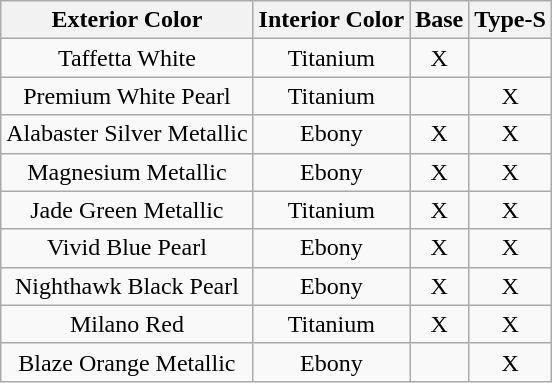<table class="wikitable" Style="text-align:center">
<tr>
<th>Exterior Color</th>
<th>Interior Color</th>
<th>Base</th>
<th>Type-S</th>
</tr>
<tr>
<td>Taffetta White</td>
<td>Titanium</td>
<td>X</td>
<td></td>
</tr>
<tr>
<td>Premium White Pearl</td>
<td>Titanium</td>
<td></td>
<td>X</td>
</tr>
<tr>
<td>Alabaster Silver Metallic</td>
<td>Ebony</td>
<td>X</td>
<td>X</td>
</tr>
<tr>
<td>Magnesium Metallic</td>
<td>Ebony</td>
<td>X</td>
<td>X</td>
</tr>
<tr>
<td>Jade Green Metallic</td>
<td>Titanium</td>
<td>X</td>
<td>X</td>
</tr>
<tr>
<td>Vivid Blue Pearl</td>
<td>Ebony</td>
<td>X</td>
<td>X</td>
</tr>
<tr>
<td>Nighthawk Black Pearl</td>
<td>Ebony</td>
<td>X</td>
<td>X</td>
</tr>
<tr>
<td>Milano Red</td>
<td>Titanium</td>
<td>X</td>
<td>X</td>
</tr>
<tr>
<td>Blaze Orange Metallic</td>
<td>Ebony</td>
<td></td>
<td>X</td>
</tr>
</table>
